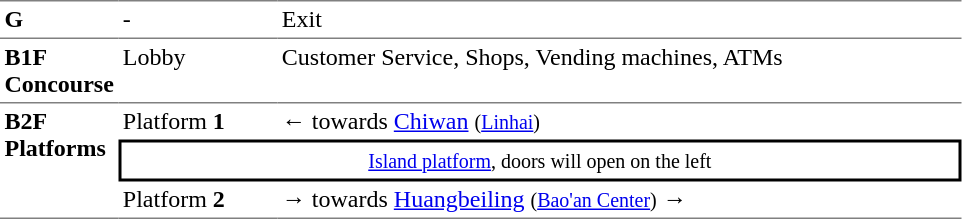<table table border=0 cellspacing=0 cellpadding=3>
<tr>
<td style="border-top:solid 1px gray;" width=50 valign=top><strong>G</strong></td>
<td style="border-top:solid 1px gray;" width=100 valign=top>-</td>
<td style="border-top:solid 1px gray;" width=450 valign=top>Exit</td>
</tr>
<tr>
<td style="border-bottom:solid 1px gray; border-top:solid 1px gray;" valign=top width=50><strong>B1F<br>Concourse</strong></td>
<td style="border-bottom:solid 1px gray; border-top:solid 1px gray;" valign=top width=100>Lobby</td>
<td style="border-bottom:solid 1px gray; border-top:solid 1px gray;" valign=top width=450>Customer Service, Shops, Vending machines, ATMs</td>
</tr>
<tr>
<td style="border-bottom:solid 1px gray;" rowspan="3" valign=top><strong>B2F<br>Platforms</strong></td>
<td>Platform <strong>1</strong></td>
<td>←  towards <a href='#'>Chiwan</a> <small>(<a href='#'>Linhai</a>)</small></td>
</tr>
<tr>
<td style="border-right:solid 2px black;border-left:solid 2px black;border-top:solid 2px black;border-bottom:solid 2px black;text-align:center;" colspan=2><small><a href='#'>Island platform</a>, doors will open on the left</small></td>
</tr>
<tr>
<td style="border-bottom:solid 1px gray;">Platform <strong>2</strong></td>
<td style="border-bottom:solid 1px gray;"><span>→</span>  towards <a href='#'>Huangbeiling</a> <small>(<a href='#'>Bao'an Center</a>)</small> →</td>
</tr>
</table>
